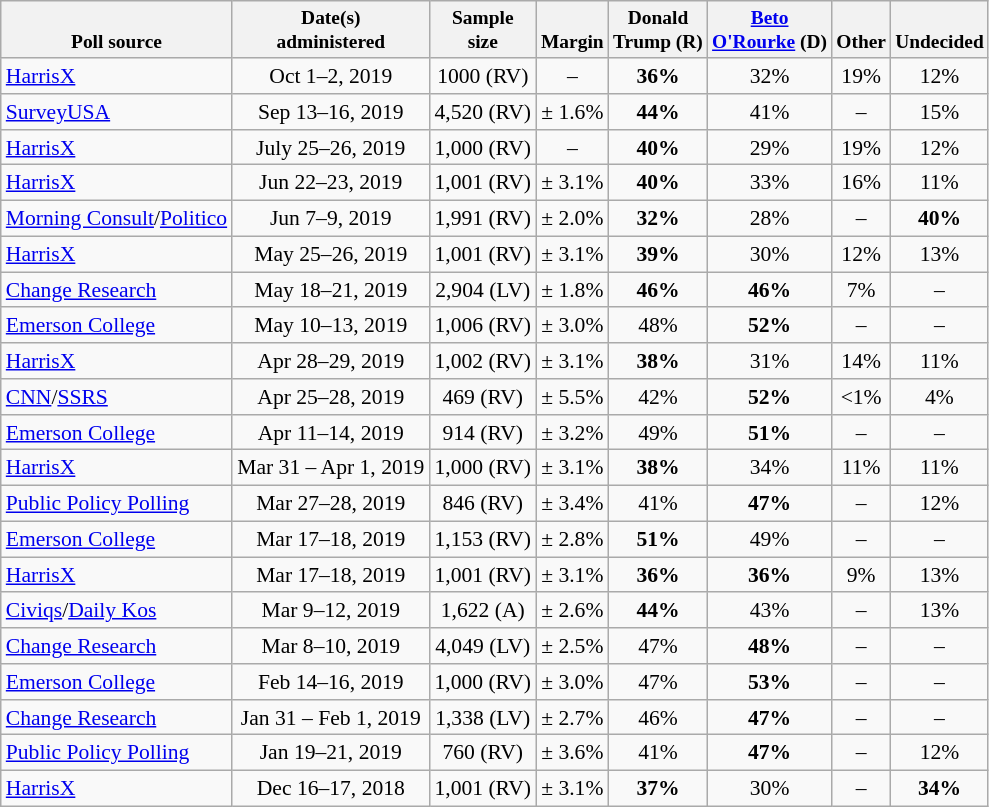<table class="wikitable sortable" style="font-size:90%;text-align:center;">
<tr valign=bottom style="font-size:90%;">
<th>Poll source</th>
<th>Date(s)<br>administered</th>
<th>Sample<br>size</th>
<th>Margin<br></th>
<th>Donald<br>Trump (R)</th>
<th><a href='#'>Beto<br>O'Rourke</a> (D)</th>
<th>Other</th>
<th>Undecided</th>
</tr>
<tr>
<td style="text-align:left;"><a href='#'>HarrisX</a></td>
<td>Oct 1–2, 2019</td>
<td>1000 (RV)</td>
<td>–</td>
<td><strong>36%</strong></td>
<td>32%</td>
<td>19%</td>
<td>12%</td>
</tr>
<tr>
<td style="text-align:left;"><a href='#'>SurveyUSA</a></td>
<td>Sep 13–16, 2019</td>
<td>4,520 (RV)</td>
<td>± 1.6%</td>
<td><strong>44%</strong></td>
<td>41%</td>
<td>–</td>
<td>15%</td>
</tr>
<tr>
<td style="text-align:left;"><a href='#'>HarrisX</a></td>
<td>July 25–26, 2019</td>
<td>1,000 (RV)</td>
<td>–</td>
<td><strong>40%</strong></td>
<td>29%</td>
<td>19%</td>
<td>12%</td>
</tr>
<tr>
<td style="text-align:left;"><a href='#'>HarrisX</a></td>
<td>Jun 22–23, 2019</td>
<td>1,001 (RV)</td>
<td>± 3.1%</td>
<td><strong>40%</strong></td>
<td>33%</td>
<td>16%</td>
<td>11%</td>
</tr>
<tr>
<td style="text-align:left;"><a href='#'>Morning Consult</a>/<a href='#'>Politico</a></td>
<td>Jun 7–9, 2019</td>
<td>1,991 (RV)</td>
<td>± 2.0%</td>
<td><strong>32%</strong></td>
<td>28%</td>
<td>–</td>
<td><strong>40%</strong></td>
</tr>
<tr>
<td style="text-align:left;"><a href='#'>HarrisX</a></td>
<td>May 25–26, 2019</td>
<td>1,001 (RV)</td>
<td>± 3.1%</td>
<td><strong>39%</strong></td>
<td>30%</td>
<td>12%</td>
<td>13%</td>
</tr>
<tr>
<td style="text-align:left;"><a href='#'>Change Research</a></td>
<td>May 18–21, 2019</td>
<td>2,904 (LV)</td>
<td>± 1.8%</td>
<td><strong>46%</strong></td>
<td><strong>46%</strong></td>
<td>7%</td>
<td>–</td>
</tr>
<tr>
<td style="text-align:left;"><a href='#'>Emerson College</a></td>
<td>May 10–13, 2019</td>
<td>1,006 (RV)</td>
<td>± 3.0%</td>
<td>48%</td>
<td><strong>52%</strong></td>
<td>–</td>
<td>–</td>
</tr>
<tr>
<td style="text-align:left;"><a href='#'>HarrisX</a></td>
<td>Apr 28–29, 2019</td>
<td>1,002 (RV)</td>
<td>± 3.1%</td>
<td><strong>38%</strong></td>
<td>31%</td>
<td>14%</td>
<td>11%</td>
</tr>
<tr>
<td style="text-align:left;"><a href='#'>CNN</a>/<a href='#'>SSRS</a></td>
<td>Apr 25–28, 2019</td>
<td>469 (RV)</td>
<td>± 5.5%</td>
<td>42%</td>
<td><strong>52%</strong></td>
<td><1%</td>
<td>4%</td>
</tr>
<tr>
<td style="text-align:left;"><a href='#'>Emerson College</a></td>
<td>Apr 11–14, 2019</td>
<td>914 (RV)</td>
<td>± 3.2%</td>
<td>49%</td>
<td><strong>51%</strong></td>
<td>–</td>
<td>–</td>
</tr>
<tr>
<td style="text-align:left;"><a href='#'>HarrisX</a></td>
<td>Mar 31 – Apr 1, 2019</td>
<td>1,000 (RV)</td>
<td>± 3.1%</td>
<td><strong>38%</strong></td>
<td>34%</td>
<td>11%</td>
<td>11%</td>
</tr>
<tr>
<td style="text-align:left;"><a href='#'>Public Policy Polling</a></td>
<td>Mar 27–28, 2019</td>
<td>846 (RV)</td>
<td>± 3.4%</td>
<td>41%</td>
<td><strong>47%</strong></td>
<td>–</td>
<td>12%</td>
</tr>
<tr>
<td style="text-align:left;"><a href='#'>Emerson College</a></td>
<td>Mar 17–18, 2019</td>
<td>1,153 (RV)</td>
<td>± 2.8%</td>
<td><strong>51%</strong></td>
<td>49%</td>
<td>–</td>
<td>–</td>
</tr>
<tr>
<td style="text-align:left;"><a href='#'>HarrisX</a></td>
<td>Mar 17–18, 2019</td>
<td>1,001 (RV)</td>
<td>± 3.1%</td>
<td><strong>36%</strong></td>
<td><strong>36%</strong></td>
<td>9%</td>
<td>13%</td>
</tr>
<tr>
<td style="text-align:left;"><a href='#'>Civiqs</a>/<a href='#'>Daily Kos</a></td>
<td>Mar 9–12, 2019</td>
<td>1,622 (A)</td>
<td>± 2.6%</td>
<td><strong>44%</strong></td>
<td>43%</td>
<td>–</td>
<td>13%</td>
</tr>
<tr>
<td style="text-align:left;"><a href='#'>Change Research</a></td>
<td>Mar 8–10, 2019</td>
<td>4,049 (LV)</td>
<td>± 2.5%</td>
<td>47%</td>
<td><strong>48%</strong></td>
<td>–</td>
<td>–</td>
</tr>
<tr>
<td style="text-align:left;"><a href='#'>Emerson College</a></td>
<td>Feb 14–16, 2019</td>
<td>1,000 (RV)</td>
<td>± 3.0%</td>
<td>47%</td>
<td><strong>53%</strong></td>
<td>–</td>
<td>–</td>
</tr>
<tr>
<td style="text-align:left;"><a href='#'>Change Research</a></td>
<td>Jan 31 – Feb 1, 2019</td>
<td>1,338 (LV)</td>
<td>± 2.7%</td>
<td>46%</td>
<td><strong>47%</strong></td>
<td>–</td>
<td>–</td>
</tr>
<tr>
<td style="text-align:left;"><a href='#'>Public Policy Polling</a></td>
<td>Jan 19–21, 2019</td>
<td>760 (RV)</td>
<td>± 3.6%</td>
<td>41%</td>
<td><strong>47%</strong></td>
<td>–</td>
<td>12%</td>
</tr>
<tr>
<td style="text-align:left;"><a href='#'>HarrisX</a></td>
<td>Dec 16–17, 2018</td>
<td>1,001 (RV)</td>
<td>± 3.1%</td>
<td><strong>37%</strong></td>
<td>30%</td>
<td>–</td>
<td><strong>34%</strong></td>
</tr>
</table>
